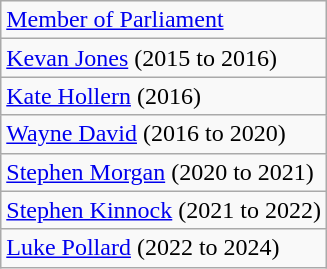<table class="wikitable">
<tr>
<td><a href='#'>Member of Parliament</a></td>
</tr>
<tr>
<td><a href='#'>Kevan Jones</a> (2015 to 2016)</td>
</tr>
<tr>
<td><a href='#'>Kate Hollern</a> (2016)</td>
</tr>
<tr>
<td><a href='#'>Wayne David</a> (2016 to 2020)</td>
</tr>
<tr>
<td><a href='#'>Stephen Morgan</a> (2020 to 2021)</td>
</tr>
<tr>
<td><a href='#'>Stephen Kinnock</a> (2021 to 2022)</td>
</tr>
<tr>
<td><a href='#'>Luke Pollard</a> (2022 to 2024)</td>
</tr>
</table>
